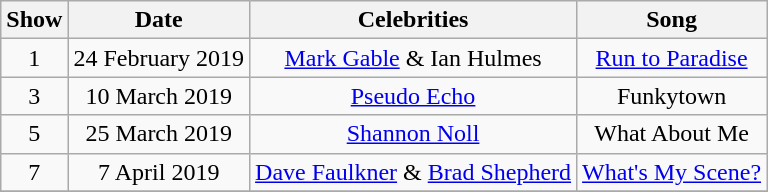<table class="wikitable" style="text-align:center">
<tr>
<th>Show</th>
<th>Date</th>
<th>Celebrities</th>
<th>Song</th>
</tr>
<tr>
<td>1</td>
<td>24 February 2019</td>
<td><a href='#'>Mark Gable</a> & Ian Hulmes</td>
<td><a href='#'>Run to Paradise</a></td>
</tr>
<tr>
<td>3</td>
<td>10 March 2019</td>
<td><a href='#'>Pseudo Echo</a></td>
<td>Funkytown</td>
</tr>
<tr>
<td>5</td>
<td>25 March 2019</td>
<td><a href='#'>Shannon Noll</a></td>
<td>What About Me</td>
</tr>
<tr>
<td>7</td>
<td>7 April 2019</td>
<td><a href='#'>Dave Faulkner</a> & <a href='#'>Brad Shepherd</a></td>
<td><a href='#'>What's My Scene?</a></td>
</tr>
<tr>
</tr>
</table>
